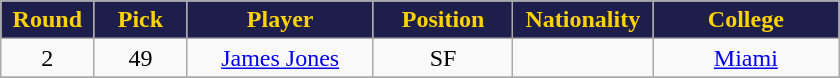<table class="wikitable sortable sortable">
<tr>
<th style="background:#1D1E4B; color:#FFD300" width="10%">Round</th>
<th style="background:#1D1E4B; color:#FFD300" width="10%">Pick</th>
<th style="background:#1D1E4B; color:#FFD300" width="20%">Player</th>
<th style="background:#1D1E4B; color:#FFD300" width="15%">Position</th>
<th style="background:#1D1E4B; color:#FFD300" width="15%">Nationality</th>
<th style="background:#1D1E4B; color:#FFD300" width="20%">College</th>
</tr>
<tr align="center" bgcolor="">
<td>2</td>
<td>49</td>
<td><a href='#'>James Jones</a></td>
<td>SF</td>
<td></td>
<td><a href='#'>Miami</a></td>
</tr>
<tr align="center" bgcolor="">
</tr>
</table>
